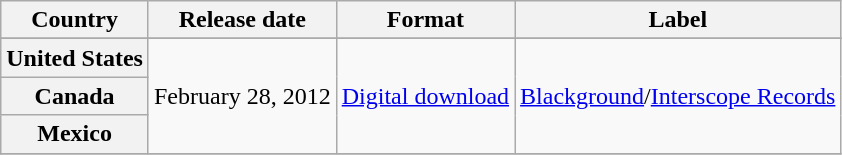<table class="wikitable plainrowheaders">
<tr>
<th scope="col">Country</th>
<th scope="col">Release date</th>
<th scope="col">Format</th>
<th scope="col">Label</th>
</tr>
<tr>
</tr>
<tr>
<th scope="row">United States </th>
<td rowspan="3">February 28, 2012</td>
<td rowspan="3"><a href='#'>Digital download</a></td>
<td rowspan="3"><a href='#'>Blackground</a>/<a href='#'>Interscope Records</a></td>
</tr>
<tr>
<th scope="row">Canada </th>
</tr>
<tr>
<th scope="row">Mexico </th>
</tr>
<tr>
</tr>
</table>
